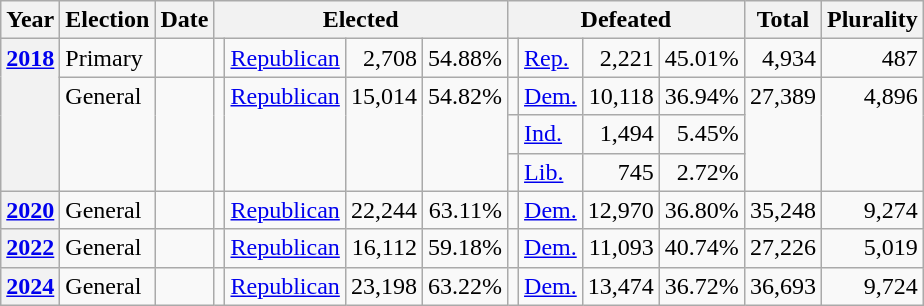<table class=wikitable>
<tr>
<th>Year</th>
<th>Election</th>
<th>Date</th>
<th ! colspan="4">Elected</th>
<th ! colspan="4">Defeated</th>
<th>Total</th>
<th>Plurality</th>
</tr>
<tr>
<th rowspan=4 valign="top"><a href='#'>2018</a></th>
<td valign="top">Primary</td>
<td valign="top"></td>
<td valign="top"></td>
<td valign="top" ><a href='#'>Republican</a></td>
<td valign="top" align="right">2,708</td>
<td valign="top" align="right">54.88%</td>
<td valign="top"></td>
<td valign="top" ><a href='#'>Rep.</a></td>
<td valign="top" align="right">2,221</td>
<td valign="top" align="right">45.01%</td>
<td valign="top" align="right">4,934</td>
<td valign="top" align="right">487</td>
</tr>
<tr>
<td rowspan=3 valign="top">General</td>
<td rowspan=3 valign="top"></td>
<td rowspan=3 valign="top"></td>
<td rowspan=3 valign="top" ><a href='#'>Republican</a></td>
<td rowspan=3 valign="top" align="right">15,014</td>
<td rowspan=3 valign="top" align="right">54.82%</td>
<td valign="top"></td>
<td valign="top" ><a href='#'>Dem.</a></td>
<td valign="top" align="right">10,118</td>
<td valign="top" align="right">36.94%</td>
<td rowspan=3 valign="top" align="right">27,389</td>
<td rowspan=3 valign="top" align="right">4,896</td>
</tr>
<tr>
<td valign="top"></td>
<td valign="top" ><a href='#'>Ind.</a></td>
<td valign="top" align="right">1,494</td>
<td valign="top" align="right">5.45%</td>
</tr>
<tr>
<td valign="top"></td>
<td valign="top" ><a href='#'>Lib.</a></td>
<td valign="top" align="right">745</td>
<td valign="top" align="right">2.72%</td>
</tr>
<tr>
<th valign="top"><a href='#'>2020</a></th>
<td valign="top">General</td>
<td valign="top"></td>
<td valign="top"></td>
<td valign="top" ><a href='#'>Republican</a></td>
<td valign="top" align="right">22,244</td>
<td valign="top" align="right">63.11%</td>
<td valign="top"></td>
<td valign="top" ><a href='#'>Dem.</a></td>
<td valign="top" align="right">12,970</td>
<td valign="top" align="right">36.80%</td>
<td valign="top" align="right">35,248</td>
<td valign="top" align="right">9,274</td>
</tr>
<tr>
<th valign="top"><a href='#'>2022</a></th>
<td valign="top">General</td>
<td valign="top"></td>
<td valign="top"></td>
<td valign="top" ><a href='#'>Republican</a></td>
<td valign="top" align="right">16,112</td>
<td valign="top" align="right">59.18%</td>
<td valign="top"></td>
<td valign="top" ><a href='#'>Dem.</a></td>
<td valign="top" align="right">11,093</td>
<td valign="top" align="right">40.74%</td>
<td valign="top" align="right">27,226</td>
<td valign="top" align="right">5,019</td>
</tr>
<tr>
<th valign="top"><a href='#'>2024</a></th>
<td valign="top">General</td>
<td valign="top"></td>
<td valign="top"></td>
<td valign="top" ><a href='#'>Republican</a></td>
<td valign="top">23,198</td>
<td valign="top">63.22%</td>
<td valign="top"></td>
<td valign="top" ><a href='#'>Dem.</a></td>
<td valign="top" align="right">13,474</td>
<td valign="top" align="right">36.72%</td>
<td valign="top" align="right">36,693</td>
<td valign="top" align="right">9,724</td>
</tr>
</table>
